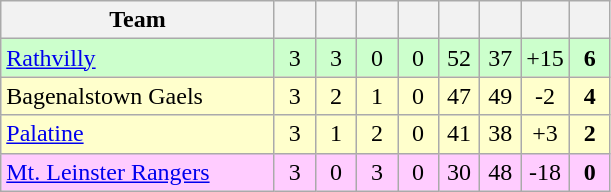<table class="wikitable" style="text-align:center">
<tr>
<th style="width:175px;">Team</th>
<th width="20"></th>
<th width="20"></th>
<th width="20"></th>
<th width="20"></th>
<th width="20"></th>
<th width="20"></th>
<th width="20"></th>
<th width="20"></th>
</tr>
<tr style="background:#cfc;">
<td style="text-align:left;"> <a href='#'>Rathvilly</a></td>
<td>3</td>
<td>3</td>
<td>0</td>
<td>0</td>
<td>52</td>
<td>37</td>
<td>+15</td>
<td><strong>6</strong></td>
</tr>
<tr style="background:#ffc;">
<td style="text-align:left;"> Bagenalstown Gaels</td>
<td>3</td>
<td>2</td>
<td>1</td>
<td>0</td>
<td>47</td>
<td>49</td>
<td>-2</td>
<td><strong>4</strong></td>
</tr>
<tr style="background:#ffc;">
<td style="text-align:left;"> <a href='#'>Palatine</a></td>
<td>3</td>
<td>1</td>
<td>2</td>
<td>0</td>
<td>41</td>
<td>38</td>
<td>+3</td>
<td><strong>2</strong></td>
</tr>
<tr style="background:#fcf;">
<td style="text-align:left;"> <a href='#'>Mt. Leinster Rangers</a></td>
<td>3</td>
<td>0</td>
<td>3</td>
<td>0</td>
<td>30</td>
<td>48</td>
<td>-18</td>
<td><strong>0</strong></td>
</tr>
</table>
